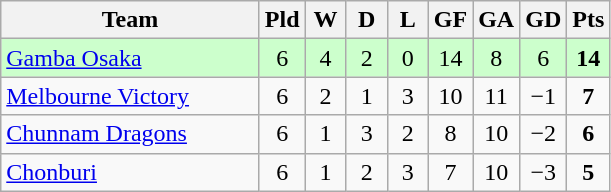<table class="wikitable" style="text-align: center;">
<tr>
<th width="165">Team</th>
<th width="20">Pld</th>
<th width="20">W</th>
<th width="20">D</th>
<th width="20">L</th>
<th width="20">GF</th>
<th width="20">GA</th>
<th width="20">GD</th>
<th width="20">Pts</th>
</tr>
<tr bgcolor="#ccffcc">
<td align="left"> <a href='#'>Gamba Osaka</a></td>
<td>6</td>
<td>4</td>
<td>2</td>
<td>0</td>
<td>14</td>
<td>8</td>
<td>6</td>
<td><strong>14</strong></td>
</tr>
<tr>
<td align="left"> <a href='#'>Melbourne Victory</a></td>
<td>6</td>
<td>2</td>
<td>1</td>
<td>3</td>
<td>10</td>
<td>11</td>
<td>−1</td>
<td><strong>7</strong></td>
</tr>
<tr>
<td align="left"> <a href='#'>Chunnam Dragons</a></td>
<td>6</td>
<td>1</td>
<td>3</td>
<td>2</td>
<td>8</td>
<td>10</td>
<td>−2</td>
<td><strong>6</strong></td>
</tr>
<tr>
<td align="left"> <a href='#'>Chonburi</a></td>
<td>6</td>
<td>1</td>
<td>2</td>
<td>3</td>
<td>7</td>
<td>10</td>
<td>−3</td>
<td><strong>5</strong></td>
</tr>
</table>
